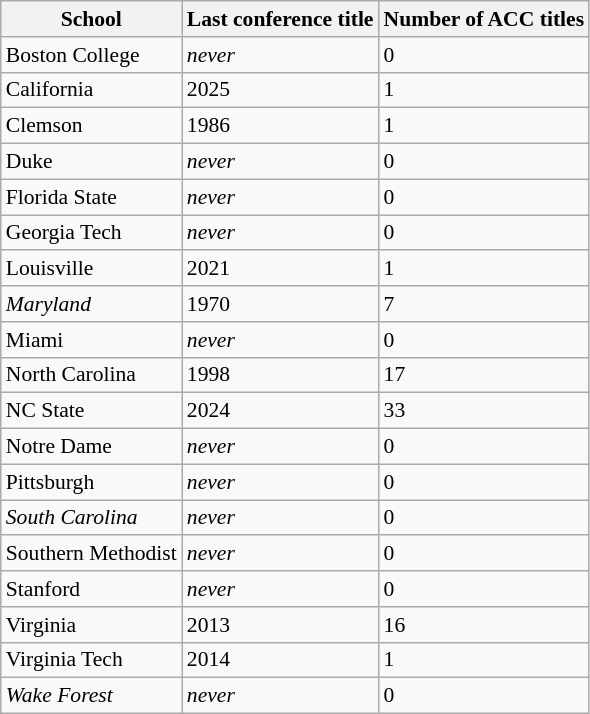<table class="wikitable sortable" style="font-size:90%" align="center">
<tr>
<th>School</th>
<th>Last conference title</th>
<th>Number of ACC titles</th>
</tr>
<tr>
<td>Boston College</td>
<td><em>never</em></td>
<td>0</td>
</tr>
<tr>
<td>California</td>
<td>2025</td>
<td>1</td>
</tr>
<tr>
<td>Clemson</td>
<td>1986</td>
<td>1</td>
</tr>
<tr>
<td>Duke</td>
<td><em>never</em></td>
<td>0</td>
</tr>
<tr>
<td>Florida State</td>
<td><em>never</em></td>
<td>0</td>
</tr>
<tr>
<td>Georgia Tech</td>
<td><em>never</em></td>
<td>0</td>
</tr>
<tr>
<td>Louisville</td>
<td>2021</td>
<td>1</td>
</tr>
<tr>
<td><em>Maryland</em></td>
<td>1970</td>
<td>7</td>
</tr>
<tr>
<td>Miami</td>
<td><em>never</em></td>
<td>0</td>
</tr>
<tr>
<td>North Carolina</td>
<td>1998</td>
<td>17</td>
</tr>
<tr>
<td>NC State</td>
<td>2024</td>
<td>33</td>
</tr>
<tr>
<td>Notre Dame</td>
<td><em>never</em></td>
<td>0</td>
</tr>
<tr>
<td>Pittsburgh</td>
<td><em>never</em></td>
<td>0</td>
</tr>
<tr>
<td><em>South Carolina</em></td>
<td><em>never</em></td>
<td>0</td>
</tr>
<tr>
<td>Southern Methodist</td>
<td><em>never</em></td>
<td>0</td>
</tr>
<tr>
<td>Stanford</td>
<td><em>never</em></td>
<td>0</td>
</tr>
<tr>
<td>Virginia</td>
<td>2013</td>
<td>16</td>
</tr>
<tr>
<td>Virginia Tech</td>
<td>2014</td>
<td>1</td>
</tr>
<tr>
<td><em>Wake Forest</em></td>
<td><em>never</em></td>
<td>0</td>
</tr>
</table>
